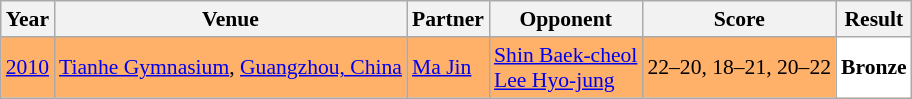<table class="sortable wikitable" style="font-size: 90%;">
<tr>
<th>Year</th>
<th>Venue</th>
<th>Partner</th>
<th>Opponent</th>
<th>Score</th>
<th>Result</th>
</tr>
<tr style="background:#FFB069">
<td align="center"><a href='#'>2010</a></td>
<td align="left"><a href='#'>Tianhe Gymnasium</a>, <a href='#'>Guangzhou, China</a></td>
<td align="left"> <a href='#'>Ma Jin</a></td>
<td align="left"> <a href='#'>Shin Baek-cheol</a> <br>  <a href='#'>Lee Hyo-jung</a></td>
<td align="left">22–20, 18–21, 20–22</td>
<td style="text-align:left; background:white"> <strong>Bronze</strong></td>
</tr>
</table>
